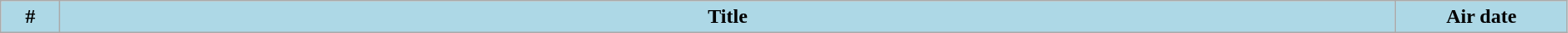<table class="wikitable plainrowheaders" style="width:99%; background:#fff;">
<tr>
<th style="background:#add8e6; width:40px;">#</th>
<th style="background: #add8e6;">Title</th>
<th style="background:#add8e6; width:130px;">Air date<br>





</th>
</tr>
</table>
